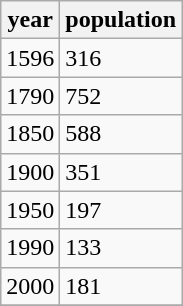<table class="wikitable">
<tr>
<th>year</th>
<th>population</th>
</tr>
<tr>
<td>1596</td>
<td>316</td>
</tr>
<tr>
<td>1790</td>
<td>752</td>
</tr>
<tr>
<td>1850</td>
<td>588</td>
</tr>
<tr>
<td>1900</td>
<td>351</td>
</tr>
<tr>
<td>1950</td>
<td>197</td>
</tr>
<tr>
<td>1990</td>
<td>133</td>
</tr>
<tr>
<td>2000</td>
<td>181</td>
</tr>
<tr>
</tr>
</table>
